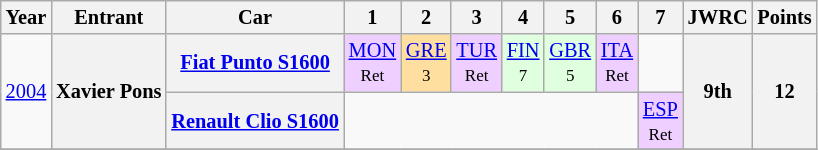<table class="wikitable" border="1" style="text-align:center; font-size:85%;">
<tr>
<th>Year</th>
<th>Entrant</th>
<th>Car</th>
<th>1</th>
<th>2</th>
<th>3</th>
<th>4</th>
<th>5</th>
<th>6</th>
<th>7</th>
<th>JWRC</th>
<th>Points</th>
</tr>
<tr>
<td rowspan=2><a href='#'>2004</a></td>
<th rowspan=2 nowrap>Xavier Pons</th>
<th nowrap><a href='#'>Fiat Punto S1600</a></th>
<td style="background:#EFCFFF;"><a href='#'>MON</a><br><small>Ret</small></td>
<td style="background:#FFDF9F;"><a href='#'>GRE</a><br><small>3</small></td>
<td style="background:#EFCFFF;"><a href='#'>TUR</a><br><small>Ret</small></td>
<td style="background:#DFFFDF;"><a href='#'>FIN</a><br><small>7</small></td>
<td style="background:#DFFFDF;"><a href='#'>GBR</a><br><small>5</small></td>
<td style="background:#EFCFFF;"><a href='#'>ITA</a><br><small>Ret</small></td>
<td></td>
<th rowspan=2>9th</th>
<th rowspan=2>12</th>
</tr>
<tr>
<th nowrap><a href='#'>Renault Clio S1600</a></th>
<td colspan=6></td>
<td style="background:#EFCFFF;"><a href='#'>ESP</a><br><small>Ret</small></td>
</tr>
<tr>
</tr>
</table>
